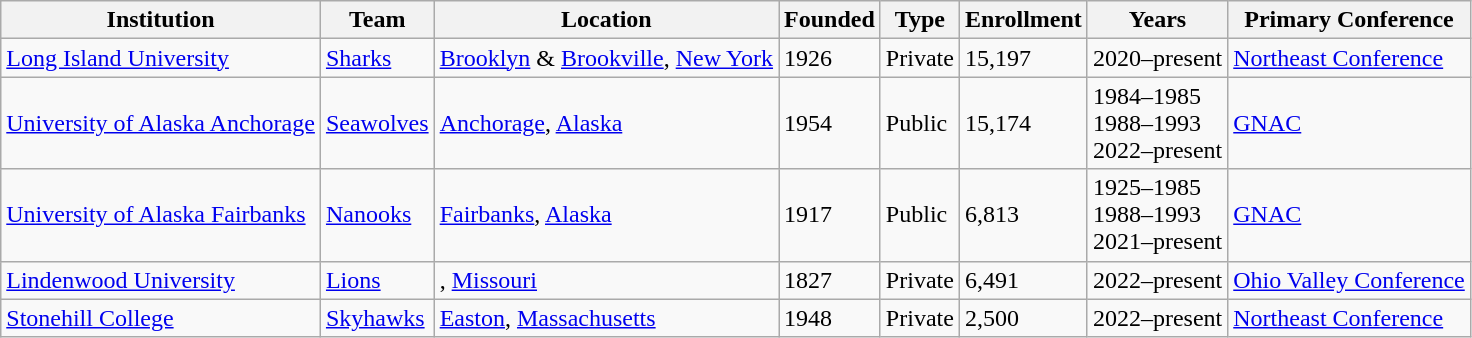<table class="sortable wikitable">
<tr>
<th>Institution</th>
<th>Team</th>
<th>Location</th>
<th>Founded</th>
<th>Type</th>
<th>Enrollment</th>
<th>Years</th>
<th>Primary Conference</th>
</tr>
<tr>
<td><a href='#'>Long Island University</a></td>
<td><a href='#'>Sharks</a></td>
<td><a href='#'>Brooklyn</a> & <a href='#'>Brookville</a>, <a href='#'>New York</a></td>
<td>1926</td>
<td>Private</td>
<td>15,197</td>
<td>2020–present</td>
<td><a href='#'>Northeast Conference</a></td>
</tr>
<tr>
<td><a href='#'>University of Alaska Anchorage</a></td>
<td><a href='#'>Seawolves</a></td>
<td><a href='#'>Anchorage</a>, <a href='#'>Alaska</a></td>
<td>1954</td>
<td>Public</td>
<td>15,174</td>
<td>1984–1985<br>1988–1993<br>2022–present</td>
<td><a href='#'>GNAC</a></td>
</tr>
<tr>
<td><a href='#'>University of Alaska Fairbanks</a></td>
<td><a href='#'>Nanooks</a></td>
<td><a href='#'>Fairbanks</a>, <a href='#'>Alaska</a></td>
<td>1917</td>
<td>Public</td>
<td>6,813</td>
<td>1925–1985<br>1988–1993<br>2021–present</td>
<td><a href='#'>GNAC</a></td>
</tr>
<tr>
<td><a href='#'>Lindenwood University</a></td>
<td><a href='#'>Lions</a></td>
<td>, <a href='#'>Missouri</a></td>
<td>1827</td>
<td>Private</td>
<td>6,491</td>
<td>2022–present</td>
<td><a href='#'>Ohio Valley Conference</a></td>
</tr>
<tr>
<td><a href='#'>Stonehill College</a></td>
<td><a href='#'>Skyhawks</a></td>
<td><a href='#'>Easton</a>, <a href='#'>Massachusetts</a></td>
<td>1948</td>
<td>Private</td>
<td>2,500</td>
<td>2022–present</td>
<td><a href='#'>Northeast Conference</a></td>
</tr>
</table>
